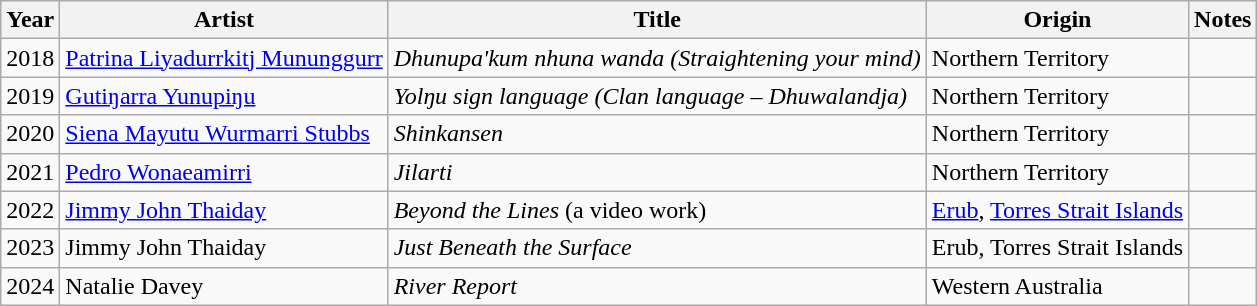<table class="wikitable sortable">
<tr>
<th>Year</th>
<th>Artist</th>
<th>Title</th>
<th>Origin</th>
<th>Notes</th>
</tr>
<tr>
<td>2018</td>
<td><a href='#'>Patrina Liyadurrkitj Mununggurr</a></td>
<td><em>Dhunupa'kum nhuna wanda (Straightening your mind)</em></td>
<td>Northern Territory</td>
<td></td>
</tr>
<tr>
<td>2019</td>
<td><a href='#'>Gutiŋarra Yunupiŋu</a></td>
<td><em>Yolŋu sign language (Clan language – Dhuwalandja)</em></td>
<td>Northern Territory</td>
<td></td>
</tr>
<tr>
<td>2020</td>
<td><a href='#'>Siena Mayutu Wurmarri Stubbs</a></td>
<td><em>Shinkansen</em></td>
<td>Northern Territory</td>
<td></td>
</tr>
<tr>
<td>2021</td>
<td><a href='#'>Pedro Wonaeamirri</a></td>
<td><em>Jilarti</em></td>
<td>Northern Territory</td>
<td></td>
</tr>
<tr>
<td>2022</td>
<td><a href='#'>Jimmy John Thaiday</a></td>
<td><em>Beyond the Lines</em> (a video work)</td>
<td><a href='#'>Erub</a>, <a href='#'>Torres Strait Islands</a></td>
<td></td>
</tr>
<tr>
<td>2023</td>
<td>Jimmy John Thaiday</td>
<td><em>Just Beneath the Surface</em></td>
<td>Erub, Torres Strait Islands</td>
<td><em></em></td>
</tr>
<tr>
<td>2024</td>
<td>Natalie Davey</td>
<td><em>River Report</em></td>
<td>Western Australia</td>
<td></td>
</tr>
</table>
